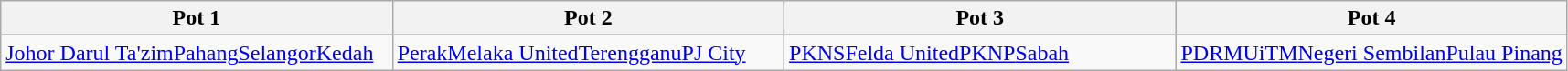<table class="wikitable">
<tr>
<th width="25%">Pot 1</th>
<th width="25%">Pot 2</th>
<th width="25%">Pot 3</th>
<th width="25%">Pot 4</th>
</tr>
<tr valign="top">
<td rowspan="4"><a href='#'>Johor Darul Ta'zim</a><a href='#'>Pahang</a><a href='#'>Selangor</a><a href='#'>Kedah</a></td>
<td rowspan="4"><a href='#'>Perak</a><a href='#'>Melaka United</a><a href='#'>Terengganu</a><a href='#'>PJ City</a></td>
<td rowspan="4"><a href='#'>PKNS</a><a href='#'>Felda United</a><a href='#'>PKNP</a><a href='#'>Sabah</a></td>
<td rowspan="4"><a href='#'>PDRM</a><a href='#'>UiTM</a><a href='#'>Negeri Sembilan</a><a href='#'>Pulau Pinang</a></td>
</tr>
</table>
